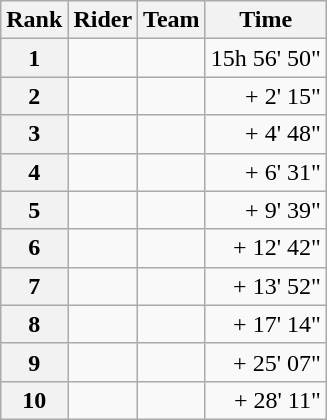<table class="wikitable" margin-bottom:0;">
<tr>
<th scope="col">Rank</th>
<th scope="col">Rider</th>
<th scope="col">Team</th>
<th scope="col">Time</th>
</tr>
<tr>
<th scope="row">1</th>
<td> </td>
<td></td>
<td align="right">15h 56' 50"</td>
</tr>
<tr>
<th scope="row">2</th>
<td> </td>
<td></td>
<td align="right">+ 2' 15"</td>
</tr>
<tr>
<th scope="row">3</th>
<td></td>
<td></td>
<td align="right">+ 4' 48"</td>
</tr>
<tr>
<th scope="row">4</th>
<td></td>
<td></td>
<td align="right">+ 6' 31"</td>
</tr>
<tr>
<th scope="row">5</th>
<td></td>
<td></td>
<td align="right">+ 9' 39"</td>
</tr>
<tr>
<th scope="row">6</th>
<td></td>
<td></td>
<td align="right">+ 12' 42"</td>
</tr>
<tr>
<th scope="row">7</th>
<td></td>
<td></td>
<td align="right">+ 13' 52"</td>
</tr>
<tr>
<th scope="row">8</th>
<td> </td>
<td></td>
<td align="right">+ 17' 14"</td>
</tr>
<tr>
<th scope="row">9</th>
<td></td>
<td></td>
<td align="right">+ 25' 07"</td>
</tr>
<tr>
<th scope="row">10</th>
<td></td>
<td></td>
<td align="right">+ 28' 11"</td>
</tr>
</table>
